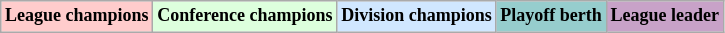<table class="wikitable"  style="text-align:center; font-size:75%;">
<tr>
<td style="background:#fcc;"><strong>League champions</strong></td>
<td style="background:#dfd;"><strong>Conference champions</strong></td>
<td style="background:#d0e7ff;"><strong>Division champions</strong></td>
<td style="background:#96cdcd;"><strong>Playoff berth</strong></td>
<td style="background:#c8a2c8;"><strong>League leader</strong></td>
</tr>
</table>
